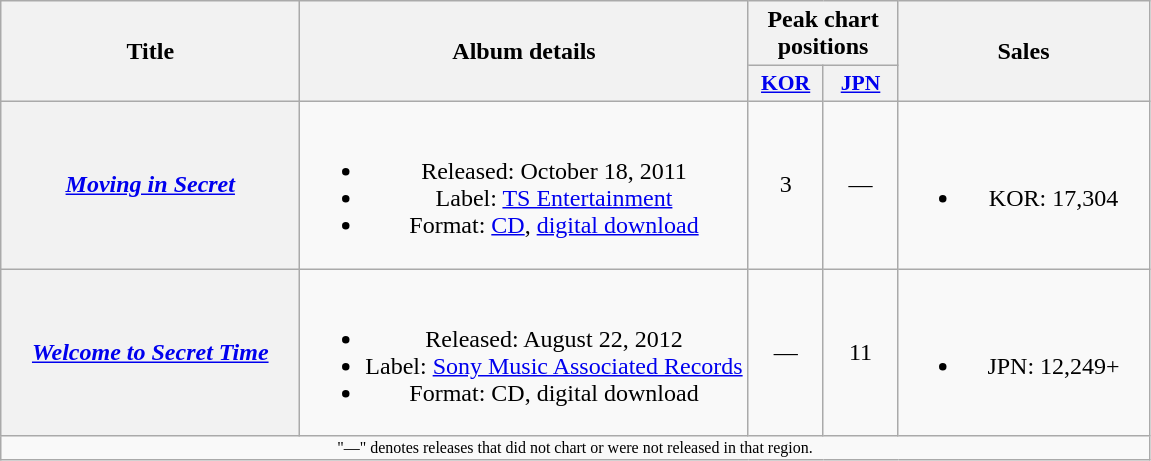<table class="wikitable plainrowheaders" style="text-align:center;">
<tr>
<th scope="col" rowspan="2" style="width:12em;">Title</th>
<th scope="col" rowspan="2">Album details</th>
<th scope="col" colspan="2">Peak chart positions</th>
<th scope="col" rowspan="2" style="width:10em;">Sales</th>
</tr>
<tr>
<th scope="col" style="width:3em;font-size:90%;"><a href='#'>KOR</a><br></th>
<th scope="col" style="width:3em;font-size:90%;"><a href='#'>JPN</a><br></th>
</tr>
<tr>
<th scope="row"><em><a href='#'>Moving in Secret</a></em></th>
<td><br><ul><li>Released: October 18, 2011 </li><li>Label: <a href='#'>TS Entertainment</a></li><li>Format: <a href='#'>CD</a>, <a href='#'>digital download</a></li></ul></td>
<td>3</td>
<td>—</td>
<td><br><ul><li>KOR: 17,304</li></ul></td>
</tr>
<tr>
<th scope="row"><em><a href='#'>Welcome to Secret Time</a></em></th>
<td><br><ul><li>Released: August 22, 2012 </li><li>Label: <a href='#'>Sony Music Associated Records</a></li><li>Format: CD, digital download</li></ul></td>
<td>—</td>
<td>11</td>
<td><br><ul><li>JPN: 12,249+</li></ul></td>
</tr>
<tr>
<td colspan="5" style="font-size:8pt">"—" denotes releases that did not chart or were not released in that region.</td>
</tr>
</table>
